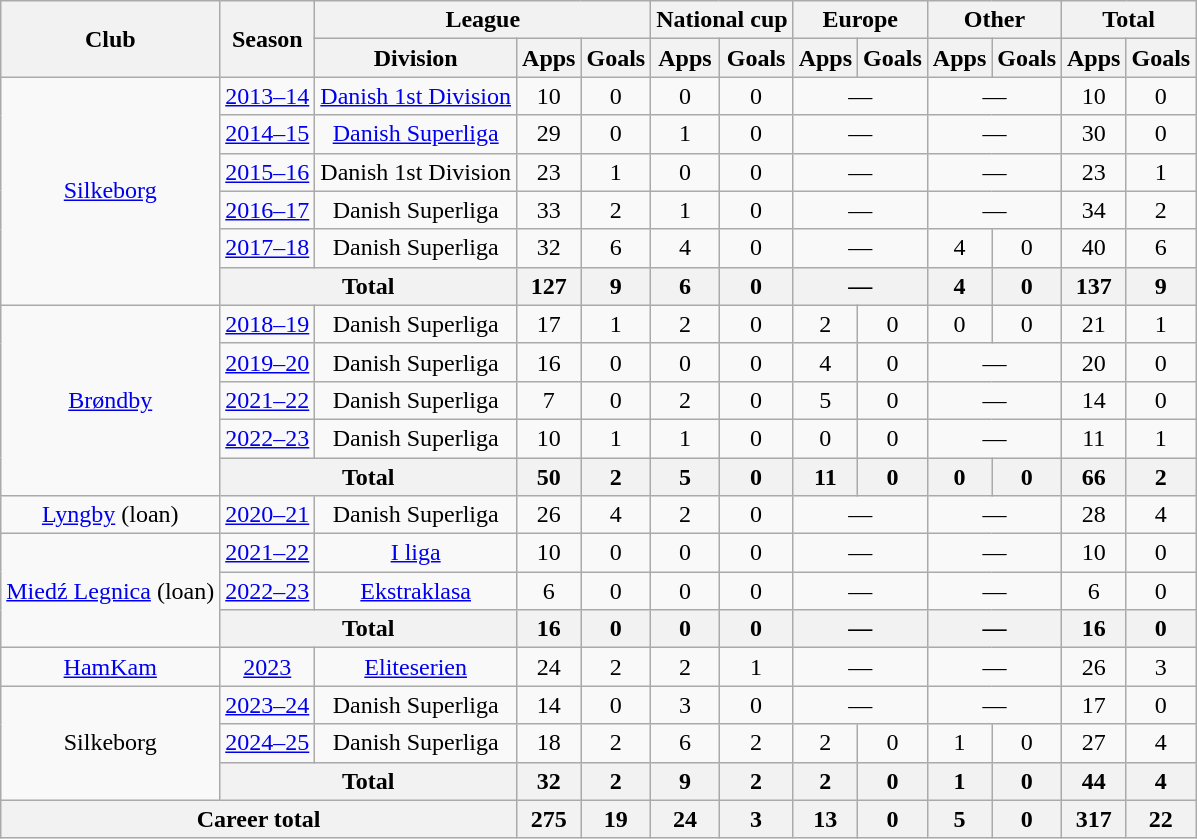<table class="wikitable" style="text-align:center">
<tr>
<th rowspan="2">Club</th>
<th rowspan="2">Season</th>
<th colspan="3">League</th>
<th colspan="2">National cup</th>
<th colspan="2">Europe</th>
<th colspan="2">Other</th>
<th colspan="2">Total</th>
</tr>
<tr>
<th>Division</th>
<th>Apps</th>
<th>Goals</th>
<th>Apps</th>
<th>Goals</th>
<th>Apps</th>
<th>Goals</th>
<th>Apps</th>
<th>Goals</th>
<th>Apps</th>
<th>Goals</th>
</tr>
<tr>
<td rowspan="6"><a href='#'>Silkeborg</a></td>
<td><a href='#'>2013–14</a></td>
<td><a href='#'>Danish 1st Division</a></td>
<td>10</td>
<td>0</td>
<td>0</td>
<td>0</td>
<td colspan="2">—</td>
<td colspan="2">—</td>
<td>10</td>
<td>0</td>
</tr>
<tr>
<td><a href='#'>2014–15</a></td>
<td><a href='#'>Danish Superliga</a></td>
<td>29</td>
<td>0</td>
<td>1</td>
<td>0</td>
<td colspan="2">—</td>
<td colspan="2">—</td>
<td>30</td>
<td>0</td>
</tr>
<tr>
<td><a href='#'>2015–16</a></td>
<td>Danish 1st Division</td>
<td>23</td>
<td>1</td>
<td>0</td>
<td>0</td>
<td colspan="2">—</td>
<td colspan="2">—</td>
<td>23</td>
<td>1</td>
</tr>
<tr>
<td><a href='#'>2016–17</a></td>
<td>Danish Superliga</td>
<td>33</td>
<td>2</td>
<td>1</td>
<td>0</td>
<td colspan="2">—</td>
<td colspan="2">—</td>
<td>34</td>
<td>2</td>
</tr>
<tr>
<td><a href='#'>2017–18</a></td>
<td>Danish Superliga</td>
<td>32</td>
<td>6</td>
<td>4</td>
<td>0</td>
<td colspan="2">—</td>
<td>4</td>
<td>0</td>
<td>40</td>
<td>6</td>
</tr>
<tr>
<th colspan="2">Total</th>
<th>127</th>
<th>9</th>
<th>6</th>
<th>0</th>
<th colspan="2">—</th>
<th>4</th>
<th>0</th>
<th>137</th>
<th>9</th>
</tr>
<tr>
<td rowspan="5"><a href='#'>Brøndby</a></td>
<td><a href='#'>2018–19</a></td>
<td>Danish Superliga</td>
<td>17</td>
<td>1</td>
<td>2</td>
<td>0</td>
<td>2</td>
<td>0</td>
<td>0</td>
<td>0</td>
<td>21</td>
<td>1</td>
</tr>
<tr>
<td><a href='#'>2019–20</a></td>
<td>Danish Superliga</td>
<td>16</td>
<td>0</td>
<td>0</td>
<td>0</td>
<td>4</td>
<td>0</td>
<td colspan="2">—</td>
<td>20</td>
<td>0</td>
</tr>
<tr>
<td><a href='#'>2021–22</a></td>
<td>Danish Superliga</td>
<td>7</td>
<td>0</td>
<td>2</td>
<td>0</td>
<td>5</td>
<td>0</td>
<td colspan="2">—</td>
<td>14</td>
<td>0</td>
</tr>
<tr>
<td><a href='#'>2022–23</a></td>
<td>Danish Superliga</td>
<td>10</td>
<td>1</td>
<td>1</td>
<td>0</td>
<td>0</td>
<td>0</td>
<td colspan="2">—</td>
<td>11</td>
<td>1</td>
</tr>
<tr>
<th colspan="2">Total</th>
<th>50</th>
<th>2</th>
<th>5</th>
<th>0</th>
<th>11</th>
<th>0</th>
<th>0</th>
<th>0</th>
<th>66</th>
<th>2</th>
</tr>
<tr>
<td><a href='#'>Lyngby</a> (loan)</td>
<td><a href='#'>2020–21</a></td>
<td>Danish Superliga</td>
<td>26</td>
<td>4</td>
<td>2</td>
<td>0</td>
<td colspan="2">—</td>
<td colspan="2">—</td>
<td>28</td>
<td>4</td>
</tr>
<tr>
<td rowspan="3"><a href='#'>Miedź Legnica</a> (loan)</td>
<td><a href='#'>2021–22</a></td>
<td><a href='#'>I liga</a></td>
<td>10</td>
<td>0</td>
<td>0</td>
<td>0</td>
<td colspan="2">—</td>
<td colspan="2">—</td>
<td>10</td>
<td>0</td>
</tr>
<tr>
<td><a href='#'>2022–23</a></td>
<td><a href='#'>Ekstraklasa</a></td>
<td>6</td>
<td>0</td>
<td>0</td>
<td>0</td>
<td colspan="2">—</td>
<td colspan="2">—</td>
<td>6</td>
<td>0</td>
</tr>
<tr>
<th colspan="2">Total</th>
<th>16</th>
<th>0</th>
<th>0</th>
<th>0</th>
<th colspan="2">—</th>
<th colspan="2">—</th>
<th>16</th>
<th>0</th>
</tr>
<tr>
<td><a href='#'>HamKam</a></td>
<td><a href='#'>2023</a></td>
<td><a href='#'>Eliteserien</a></td>
<td>24</td>
<td>2</td>
<td>2</td>
<td>1</td>
<td colspan="2">—</td>
<td colspan="2">—</td>
<td>26</td>
<td>3</td>
</tr>
<tr>
<td rowspan="3">Silkeborg</td>
<td><a href='#'>2023–24</a></td>
<td>Danish Superliga</td>
<td>14</td>
<td>0</td>
<td>3</td>
<td>0</td>
<td colspan="2">—</td>
<td colspan="2">—</td>
<td>17</td>
<td>0</td>
</tr>
<tr>
<td><a href='#'>2024–25</a></td>
<td>Danish Superliga</td>
<td>18</td>
<td>2</td>
<td>6</td>
<td>2</td>
<td>2</td>
<td>0</td>
<td>1</td>
<td>0</td>
<td>27</td>
<td>4</td>
</tr>
<tr>
<th colspan="2">Total</th>
<th>32</th>
<th>2</th>
<th>9</th>
<th>2</th>
<th>2</th>
<th>0</th>
<th>1</th>
<th>0</th>
<th>44</th>
<th>4</th>
</tr>
<tr>
<th colspan="3">Career total</th>
<th>275</th>
<th>19</th>
<th>24</th>
<th>3</th>
<th>13</th>
<th>0</th>
<th>5</th>
<th>0</th>
<th>317</th>
<th>22</th>
</tr>
</table>
